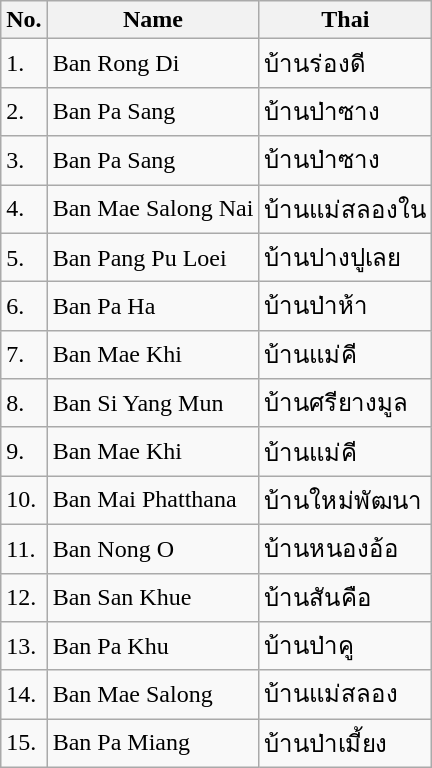<table class="wikitable sortable">
<tr>
<th>No.</th>
<th>Name</th>
<th>Thai</th>
</tr>
<tr>
<td>1.</td>
<td>Ban Rong Di</td>
<td>บ้านร่องดี</td>
</tr>
<tr>
<td>2.</td>
<td>Ban Pa Sang</td>
<td>บ้านป่าซาง</td>
</tr>
<tr>
<td>3.</td>
<td>Ban Pa Sang</td>
<td>บ้านป่าซาง</td>
</tr>
<tr>
<td>4.</td>
<td>Ban Mae Salong Nai</td>
<td>บ้านแม่สลองใน</td>
</tr>
<tr>
<td>5.</td>
<td>Ban Pang Pu Loei</td>
<td>บ้านปางปูเลย</td>
</tr>
<tr>
<td>6.</td>
<td>Ban Pa Ha</td>
<td>บ้านป่าห้า</td>
</tr>
<tr>
<td>7.</td>
<td>Ban Mae Khi</td>
<td>บ้านแม่คี</td>
</tr>
<tr>
<td>8.</td>
<td>Ban Si Yang Mun</td>
<td>บ้านศรียางมูล</td>
</tr>
<tr>
<td>9.</td>
<td>Ban Mae Khi</td>
<td>บ้านแม่คี</td>
</tr>
<tr>
<td>10.</td>
<td>Ban Mai Phatthana</td>
<td>บ้านใหม่พัฒนา</td>
</tr>
<tr>
<td>11.</td>
<td>Ban Nong O</td>
<td>บ้านหนองอ้อ</td>
</tr>
<tr>
<td>12.</td>
<td>Ban San Khue</td>
<td>บ้านสันคือ</td>
</tr>
<tr>
<td>13.</td>
<td>Ban Pa Khu</td>
<td>บ้านป่าคู</td>
</tr>
<tr>
<td>14.</td>
<td>Ban Mae Salong</td>
<td>บ้านแม่สลอง</td>
</tr>
<tr>
<td>15.</td>
<td>Ban Pa Miang</td>
<td>บ้านป่าเมี้ยง</td>
</tr>
</table>
